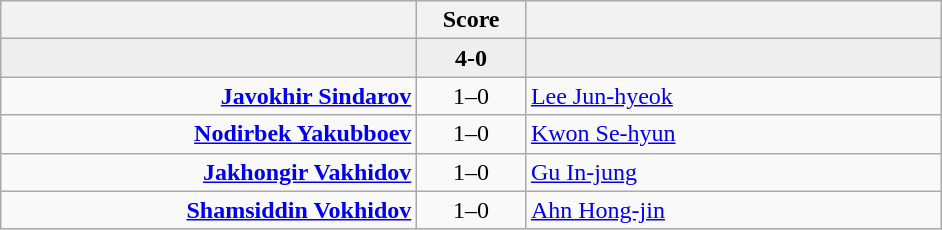<table class="wikitable" style="text-align: center; ">
<tr>
<th align="right" width="270"></th>
<th width="65">Score</th>
<th align="left" width="270"></th>
</tr>
<tr style="background:#eeeeee;">
<td align=right></td>
<td align=center><strong>4-0</strong></td>
<td align=left></td>
</tr>
<tr>
<td align=right><strong><a href='#'>Javokhir Sindarov</a></strong></td>
<td align=center>1–0</td>
<td align=left><a href='#'>Lee Jun-hyeok</a></td>
</tr>
<tr>
<td align=right><strong><a href='#'>Nodirbek Yakubboev</a></strong></td>
<td align=center>1–0</td>
<td align=left><a href='#'>Kwon Se-hyun</a></td>
</tr>
<tr>
<td align=right><strong><a href='#'>Jakhongir Vakhidov</a></strong></td>
<td align=center>1–0</td>
<td align=left><a href='#'>Gu In-jung</a></td>
</tr>
<tr>
<td align=right><strong><a href='#'>Shamsiddin Vokhidov</a></strong></td>
<td align=center>1–0</td>
<td align=left><a href='#'>Ahn Hong-jin</a></td>
</tr>
</table>
